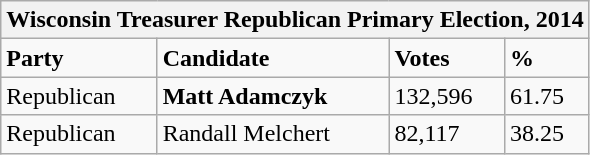<table class="wikitable">
<tr>
<th colspan="4">Wisconsin Treasurer Republican Primary Election, 2014</th>
</tr>
<tr>
<td><strong>Party</strong></td>
<td><strong>Candidate</strong></td>
<td><strong>Votes</strong></td>
<td><strong>%</strong></td>
</tr>
<tr>
<td>Republican</td>
<td><strong>Matt Adamczyk</strong></td>
<td>132,596</td>
<td>61.75</td>
</tr>
<tr>
<td>Republican</td>
<td>Randall Melchert</td>
<td>82,117</td>
<td>38.25</td>
</tr>
</table>
